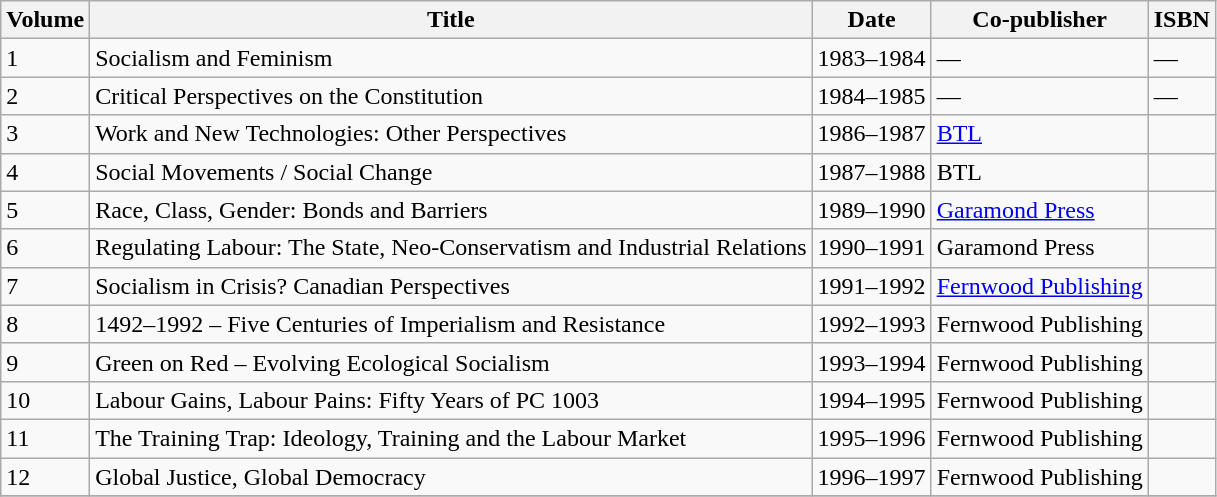<table class=wikitable>
<tr>
<th>Volume</th>
<th>Title</th>
<th>Date</th>
<th>Co-publisher</th>
<th>ISBN</th>
</tr>
<tr>
<td>1</td>
<td>Socialism and Feminism</td>
<td>1983–1984</td>
<td>—</td>
<td>—</td>
</tr>
<tr>
<td>2</td>
<td>Critical Perspectives on the Constitution</td>
<td>1984–1985</td>
<td>—</td>
<td>—</td>
</tr>
<tr>
<td>3</td>
<td>Work and New Technologies: Other Perspectives</td>
<td>1986–1987</td>
<td><a href='#'>BTL</a></td>
<td></td>
</tr>
<tr>
<td>4</td>
<td>Social Movements / Social Change</td>
<td>1987–1988</td>
<td>BTL</td>
<td></td>
</tr>
<tr>
<td>5</td>
<td>Race, Class, Gender: Bonds and Barriers</td>
<td>1989–1990</td>
<td><a href='#'>Garamond Press</a></td>
<td></td>
</tr>
<tr>
<td>6</td>
<td>Regulating Labour: The State, Neo-Conservatism and Industrial Relations</td>
<td>1990–1991</td>
<td>Garamond Press</td>
<td></td>
</tr>
<tr>
<td>7</td>
<td>Socialism in Crisis? Canadian Perspectives</td>
<td>1991–1992</td>
<td><a href='#'>Fernwood Publishing</a></td>
<td></td>
</tr>
<tr>
<td>8</td>
<td>1492–1992 – Five Centuries of Imperialism and Resistance</td>
<td>1992–1993</td>
<td>Fernwood Publishing</td>
<td></td>
</tr>
<tr>
<td>9</td>
<td>Green on Red – Evolving Ecological Socialism</td>
<td>1993–1994</td>
<td>Fernwood Publishing</td>
<td></td>
</tr>
<tr>
<td>10</td>
<td>Labour Gains, Labour Pains: Fifty Years of PC 1003</td>
<td>1994–1995</td>
<td>Fernwood Publishing</td>
<td></td>
</tr>
<tr>
<td>11</td>
<td>The Training Trap: Ideology, Training and the Labour Market</td>
<td>1995–1996</td>
<td>Fernwood Publishing</td>
<td></td>
</tr>
<tr>
<td>12</td>
<td>Global Justice, Global Democracy</td>
<td>1996–1997</td>
<td>Fernwood Publishing</td>
<td></td>
</tr>
<tr>
</tr>
</table>
